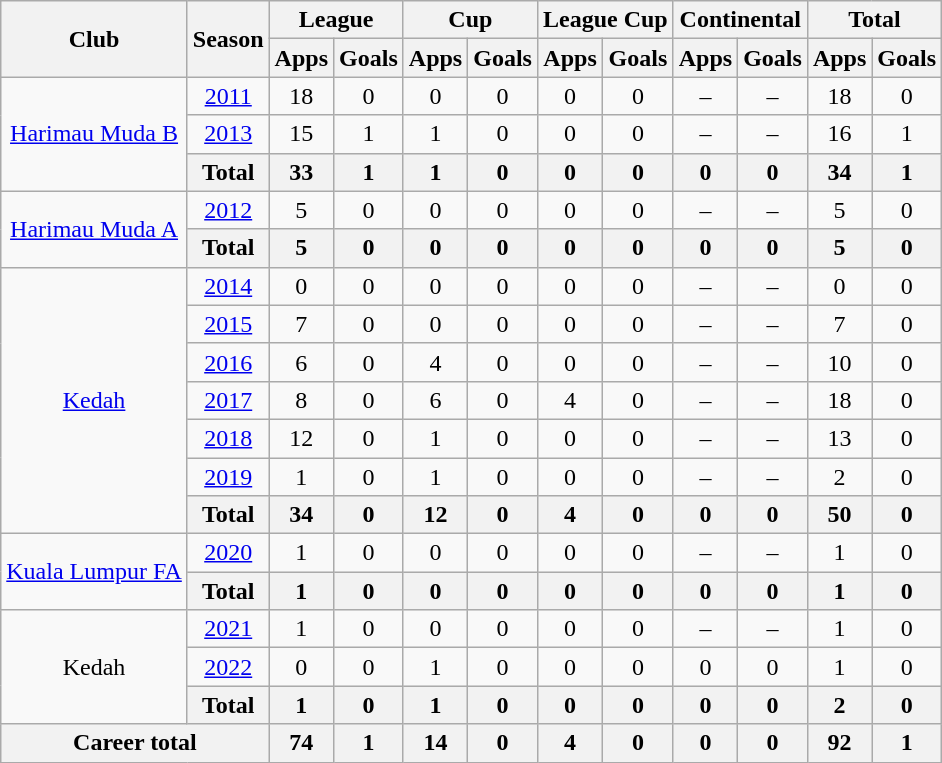<table class="wikitable" style="text-align: center;">
<tr>
<th rowspan="2">Club</th>
<th rowspan="2">Season</th>
<th colspan="2">League</th>
<th colspan="2">Cup</th>
<th colspan="2">League Cup</th>
<th colspan="2">Continental</th>
<th colspan="2">Total</th>
</tr>
<tr>
<th>Apps</th>
<th>Goals</th>
<th>Apps</th>
<th>Goals</th>
<th>Apps</th>
<th>Goals</th>
<th>Apps</th>
<th>Goals</th>
<th>Apps</th>
<th>Goals</th>
</tr>
<tr>
<td rowspan="3" valign="center"><a href='#'>Harimau Muda B</a></td>
<td><a href='#'>2011</a></td>
<td>18</td>
<td>0</td>
<td>0</td>
<td>0</td>
<td>0</td>
<td>0</td>
<td>–</td>
<td>–</td>
<td>18</td>
<td>0</td>
</tr>
<tr>
<td><a href='#'>2013</a></td>
<td>15</td>
<td>1</td>
<td>1</td>
<td>0</td>
<td>0</td>
<td>0</td>
<td>–</td>
<td>–</td>
<td>16</td>
<td>1</td>
</tr>
<tr>
<th>Total</th>
<th>33</th>
<th>1</th>
<th>1</th>
<th>0</th>
<th>0</th>
<th>0</th>
<th>0</th>
<th>0</th>
<th>34</th>
<th>1</th>
</tr>
<tr>
<td rowspan="2" valign="center"><a href='#'>Harimau Muda A</a></td>
<td><a href='#'>2012</a></td>
<td>5</td>
<td>0</td>
<td>0</td>
<td>0</td>
<td>0</td>
<td>0</td>
<td>–</td>
<td>–</td>
<td>5</td>
<td>0</td>
</tr>
<tr>
<th>Total</th>
<th>5</th>
<th>0</th>
<th>0</th>
<th>0</th>
<th>0</th>
<th>0</th>
<th>0</th>
<th>0</th>
<th>5</th>
<th>0</th>
</tr>
<tr>
<td rowspan="7" valign="center"><a href='#'>Kedah</a></td>
<td><a href='#'>2014</a></td>
<td>0</td>
<td>0</td>
<td>0</td>
<td>0</td>
<td>0</td>
<td>0</td>
<td>–</td>
<td>–</td>
<td>0</td>
<td>0</td>
</tr>
<tr>
<td><a href='#'>2015</a></td>
<td>7</td>
<td>0</td>
<td>0</td>
<td>0</td>
<td>0</td>
<td>0</td>
<td>–</td>
<td>–</td>
<td>7</td>
<td>0</td>
</tr>
<tr>
<td><a href='#'>2016</a></td>
<td>6</td>
<td>0</td>
<td>4</td>
<td>0</td>
<td>0</td>
<td>0</td>
<td>–</td>
<td>–</td>
<td>10</td>
<td>0</td>
</tr>
<tr>
<td><a href='#'>2017</a></td>
<td>8</td>
<td>0</td>
<td>6</td>
<td>0</td>
<td>4</td>
<td>0</td>
<td>–</td>
<td>–</td>
<td>18</td>
<td>0</td>
</tr>
<tr>
<td><a href='#'>2018</a></td>
<td>12</td>
<td>0</td>
<td>1</td>
<td>0</td>
<td>0</td>
<td>0</td>
<td>–</td>
<td>–</td>
<td>13</td>
<td>0</td>
</tr>
<tr>
<td><a href='#'>2019</a></td>
<td>1</td>
<td>0</td>
<td>1</td>
<td>0</td>
<td>0</td>
<td>0</td>
<td>–</td>
<td>–</td>
<td>2</td>
<td>0</td>
</tr>
<tr>
<th>Total</th>
<th>34</th>
<th>0</th>
<th>12</th>
<th>0</th>
<th>4</th>
<th>0</th>
<th>0</th>
<th>0</th>
<th>50</th>
<th>0</th>
</tr>
<tr>
<td rowspan="2" valign="center"><a href='#'>Kuala Lumpur FA</a></td>
<td><a href='#'>2020</a></td>
<td>1</td>
<td>0</td>
<td>0</td>
<td>0</td>
<td>0</td>
<td>0</td>
<td>–</td>
<td>–</td>
<td>1</td>
<td>0</td>
</tr>
<tr>
<th>Total</th>
<th>1</th>
<th>0</th>
<th>0</th>
<th>0</th>
<th>0</th>
<th>0</th>
<th>0</th>
<th>0</th>
<th>1</th>
<th>0</th>
</tr>
<tr>
<td rowspan="3" valign="center">Kedah</td>
<td><a href='#'>2021</a></td>
<td>1</td>
<td>0</td>
<td>0</td>
<td>0</td>
<td>0</td>
<td>0</td>
<td>–</td>
<td>–</td>
<td>1</td>
<td>0</td>
</tr>
<tr>
<td><a href='#'>2022</a></td>
<td>0</td>
<td>0</td>
<td>1</td>
<td>0</td>
<td>0</td>
<td>0</td>
<td>0</td>
<td>0</td>
<td>1</td>
<td>0</td>
</tr>
<tr>
<th>Total</th>
<th>1</th>
<th>0</th>
<th>1</th>
<th>0</th>
<th>0</th>
<th>0</th>
<th>0</th>
<th>0</th>
<th>2</th>
<th>0</th>
</tr>
<tr>
<th colspan=2>Career total</th>
<th>74</th>
<th>1</th>
<th>14</th>
<th>0</th>
<th>4</th>
<th>0</th>
<th>0</th>
<th>0</th>
<th>92</th>
<th>1</th>
</tr>
</table>
